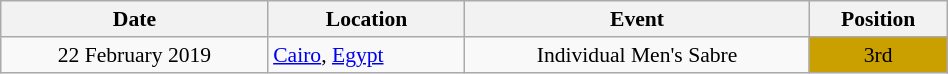<table class="wikitable" width="50%" style="font-size:90%; text-align:center;">
<tr>
<th>Date</th>
<th>Location</th>
<th>Event</th>
<th>Position</th>
</tr>
<tr>
<td>22 February 2019</td>
<td rowspan="1" align="left"> <a href='#'>Cairo</a>, <a href='#'>Egypt</a></td>
<td>Individual Men's Sabre</td>
<td bgcolor="caramel">3rd</td>
</tr>
</table>
